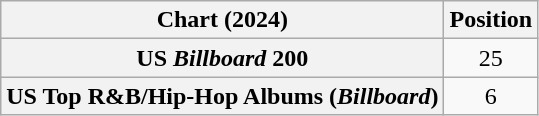<table class="wikitable sortable plainrowheaders" style="text-align:center">
<tr>
<th scope="col">Chart (2024)</th>
<th scope="col">Position</th>
</tr>
<tr>
<th scope="row">US <em>Billboard</em> 200</th>
<td>25</td>
</tr>
<tr>
<th scope="row">US Top R&B/Hip-Hop Albums (<em>Billboard</em>)</th>
<td>6</td>
</tr>
</table>
